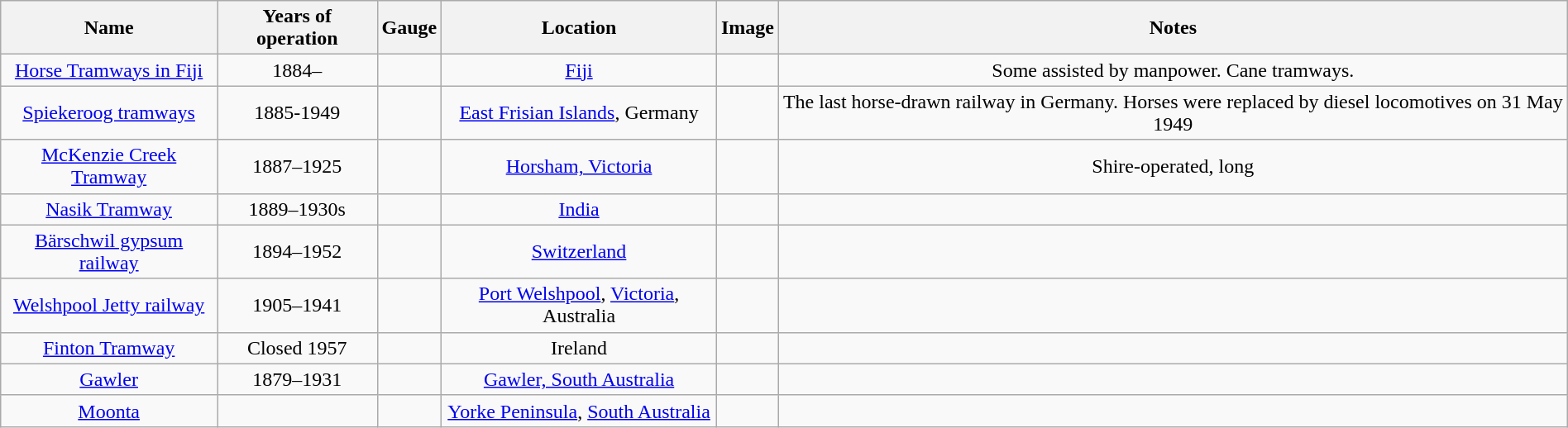<table class="sortable wikitable" style="margin: 0 auto; text-align:center;"|+ style="margin:inherit; padding-bottom:0.25em">
<tr>
<th>Name</th>
<th>Years of operation</th>
<th>Gauge</th>
<th>Location</th>
<th class=unsortable>Image</th>
<th class=unsortable>Notes</th>
</tr>
<tr>
<td><a href='#'>Horse Tramways in Fiji</a></td>
<td>1884–</td>
<td><br></td>
<td><a href='#'>Fiji</a></td>
<td></td>
<td>Some assisted by manpower.  Cane tramways.</td>
</tr>
<tr>
<td><a href='#'>Spiekeroog tramways</a></td>
<td>1885-1949</td>
<td></td>
<td><a href='#'>East Frisian Islands</a>, Germany</td>
<td></td>
<td>The last horse-drawn railway in Germany. Horses were replaced by diesel locomotives on 31 May 1949</td>
</tr>
<tr>
<td><a href='#'>McKenzie Creek Tramway</a></td>
<td>1887–1925</td>
<td></td>
<td><a href='#'>Horsham, Victoria</a></td>
<td></td>
<td>Shire-operated,  long</td>
</tr>
<tr>
<td><a href='#'>Nasik Tramway</a></td>
<td>1889–1930s</td>
<td></td>
<td><a href='#'>India</a></td>
<td></td>
<td></td>
</tr>
<tr>
<td><a href='#'>Bärschwil gypsum railway</a></td>
<td>1894–1952</td>
<td></td>
<td><a href='#'>Switzerland</a></td>
<td></td>
<td></td>
</tr>
<tr>
<td><a href='#'>Welshpool Jetty railway</a></td>
<td>1905–1941</td>
<td></td>
<td><a href='#'>Port Welshpool</a>, <a href='#'>Victoria</a>, Australia</td>
<td></td>
<td></td>
</tr>
<tr>
<td><a href='#'>Finton Tramway</a></td>
<td>Closed 1957</td>
<td> </td>
<td>Ireland</td>
<td></td>
<td></td>
</tr>
<tr>
<td><a href='#'>Gawler</a></td>
<td>1879–1931</td>
<td></td>
<td><a href='#'>Gawler, South Australia</a></td>
<td></td>
<td></td>
</tr>
<tr>
<td><a href='#'>Moonta</a></td>
<td></td>
<td></td>
<td><a href='#'>Yorke Peninsula</a>, <a href='#'>South Australia</a></td>
<td></td>
<td></td>
</tr>
</table>
